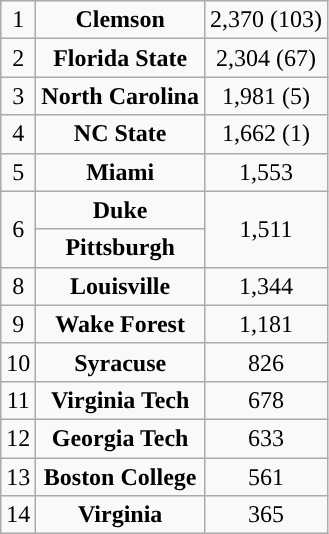<table class="wikitable" style="display: inline-table; text-align:center;">
<tr align="center">
<td>1</td>
<td><strong>Clemson</strong></td>
<td>2,370 (103)</td>
</tr>
<tr>
<td>2</td>
<td><strong>Florida State</strong></td>
<td>2,304 (67)</td>
</tr>
<tr>
<td>3</td>
<td><strong>North Carolina</strong></td>
<td>1,981 (5)</td>
</tr>
<tr>
<td>4</td>
<td><strong>NC State</strong></td>
<td>1,662 (1)</td>
</tr>
<tr>
<td>5</td>
<td><strong>Miami</strong></td>
<td>1,553</td>
</tr>
<tr>
<td rowspan=2>6</td>
<td><strong>Duke</strong></td>
<td rowspan=2>1,511</td>
</tr>
<tr>
<td><strong>Pittsburgh</strong></td>
</tr>
<tr>
<td>8</td>
<td><strong>Louisville</strong></td>
<td>1,344</td>
</tr>
<tr>
<td>9</td>
<td><strong>Wake Forest</strong></td>
<td>1,181</td>
</tr>
<tr>
<td>10</td>
<td><strong>Syracuse</strong></td>
<td>826</td>
</tr>
<tr>
<td>11</td>
<td><strong>Virginia Tech</strong></td>
<td>678</td>
</tr>
<tr>
<td>12</td>
<td><strong>Georgia Tech</strong></td>
<td>633</td>
</tr>
<tr>
<td>13</td>
<td><strong>Boston College</strong></td>
<td>561</td>
</tr>
<tr>
<td>14</td>
<td><strong>Virginia</strong></td>
<td>365</td>
</tr>
</table>
